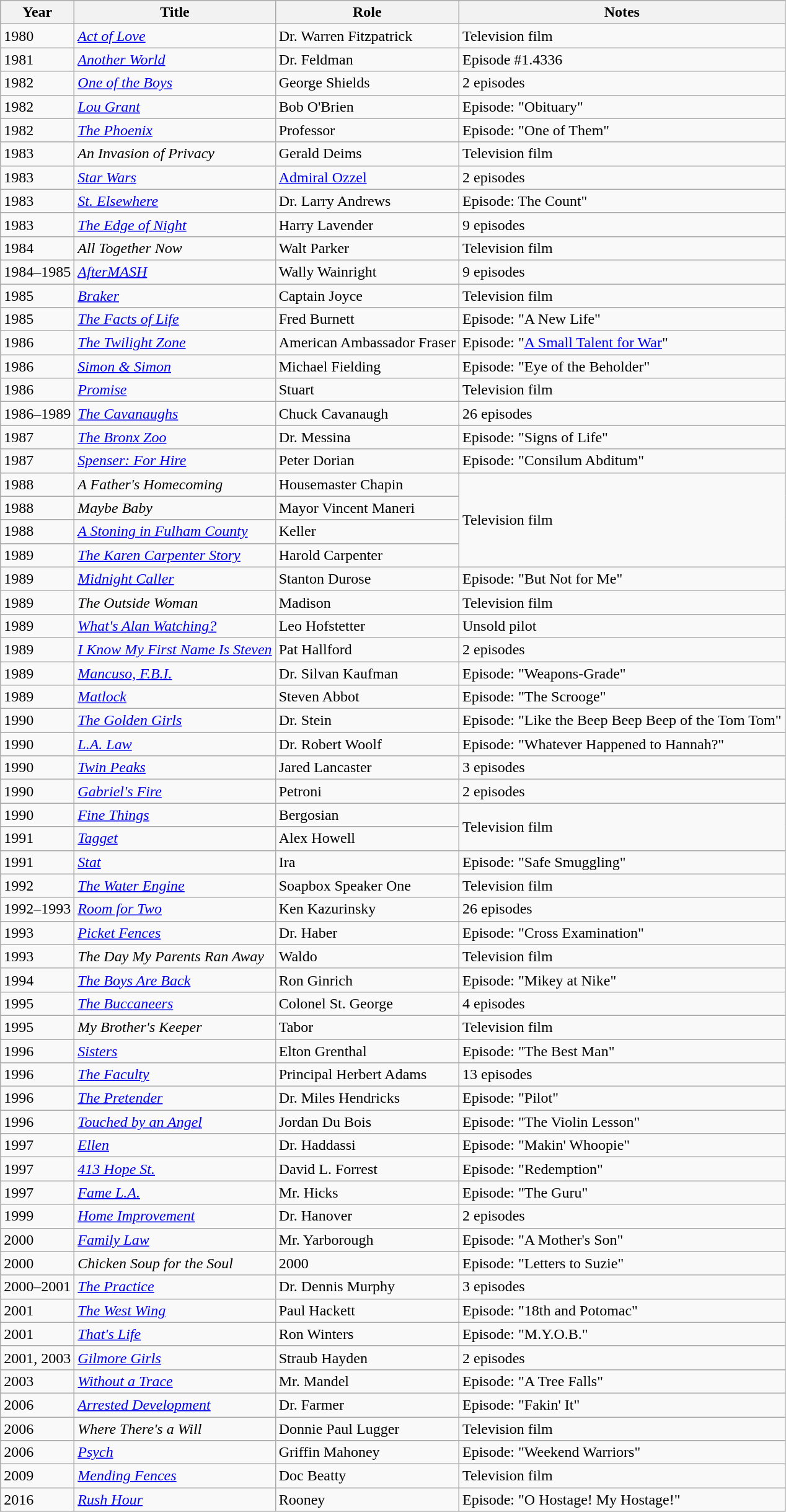<table class="wikitable sortable">
<tr>
<th>Year</th>
<th>Title</th>
<th>Role</th>
<th>Notes</th>
</tr>
<tr>
<td>1980</td>
<td><a href='#'><em>Act of Love</em></a></td>
<td>Dr. Warren Fitzpatrick</td>
<td>Television film</td>
</tr>
<tr>
<td>1981</td>
<td><a href='#'><em>Another World</em></a></td>
<td>Dr. Feldman</td>
<td>Episode #1.4336</td>
</tr>
<tr>
<td>1982</td>
<td><a href='#'><em>One of the Boys</em></a></td>
<td>George Shields</td>
<td>2 episodes</td>
</tr>
<tr>
<td>1982</td>
<td><a href='#'><em>Lou Grant</em></a></td>
<td>Bob O'Brien</td>
<td>Episode: "Obituary"</td>
</tr>
<tr>
<td>1982</td>
<td><a href='#'><em>The Phoenix</em></a></td>
<td>Professor</td>
<td>Episode: "One of Them"</td>
</tr>
<tr>
<td>1983</td>
<td><em>An Invasion of Privacy</em></td>
<td>Gerald Deims</td>
<td>Television film</td>
</tr>
<tr>
<td>1983</td>
<td><a href='#'><em>Star Wars</em></a></td>
<td><a href='#'>Admiral Ozzel</a></td>
<td>2 episodes</td>
</tr>
<tr>
<td>1983</td>
<td><em><a href='#'>St. Elsewhere</a></em></td>
<td>Dr. Larry Andrews</td>
<td>Episode: The Count"</td>
</tr>
<tr>
<td>1983</td>
<td><em><a href='#'>The Edge of Night</a></em></td>
<td>Harry Lavender</td>
<td>9 episodes</td>
</tr>
<tr>
<td>1984</td>
<td><em>All Together Now</em></td>
<td>Walt Parker</td>
<td>Television film</td>
</tr>
<tr>
<td>1984–1985</td>
<td><em><a href='#'>AfterMASH</a></em></td>
<td>Wally Wainright</td>
<td>9 episodes</td>
</tr>
<tr>
<td>1985</td>
<td><em><a href='#'>Braker</a></em></td>
<td>Captain Joyce</td>
<td>Television film</td>
</tr>
<tr>
<td>1985</td>
<td><a href='#'><em>The Facts of Life</em></a></td>
<td>Fred Burnett</td>
<td>Episode: "A New Life"</td>
</tr>
<tr>
<td>1986</td>
<td><a href='#'><em>The Twilight Zone</em></a></td>
<td>American Ambassador Fraser</td>
<td>Episode: "<a href='#'>A Small Talent for War</a>"</td>
</tr>
<tr>
<td>1986</td>
<td><em><a href='#'>Simon & Simon</a></em></td>
<td>Michael Fielding</td>
<td>Episode: "Eye of the Beholder"</td>
</tr>
<tr>
<td>1986</td>
<td><a href='#'><em>Promise</em></a></td>
<td>Stuart</td>
<td>Television film</td>
</tr>
<tr>
<td>1986–1989</td>
<td><a href='#'><em>The Cavanaughs</em></a></td>
<td>Chuck Cavanaugh</td>
<td>26 episodes</td>
</tr>
<tr>
<td>1987</td>
<td><a href='#'><em>The Bronx Zoo</em></a></td>
<td>Dr. Messina</td>
<td>Episode: "Signs of Life"</td>
</tr>
<tr>
<td>1987</td>
<td><em><a href='#'>Spenser: For Hire</a></em></td>
<td>Peter Dorian</td>
<td>Episode: "Consilum Abditum"</td>
</tr>
<tr>
<td>1988</td>
<td><em>A Father's Homecoming</em></td>
<td>Housemaster Chapin</td>
<td rowspan="4">Television film</td>
</tr>
<tr>
<td>1988</td>
<td><em>Maybe Baby</em></td>
<td>Mayor Vincent Maneri</td>
</tr>
<tr>
<td>1988</td>
<td><em><a href='#'>A Stoning in Fulham County</a></em></td>
<td>Keller</td>
</tr>
<tr>
<td>1989</td>
<td><em><a href='#'>The Karen Carpenter Story</a></em></td>
<td>Harold Carpenter</td>
</tr>
<tr>
<td>1989</td>
<td><em><a href='#'>Midnight Caller</a></em></td>
<td>Stanton Durose</td>
<td>Episode: "But Not for Me"</td>
</tr>
<tr>
<td>1989</td>
<td><em>The Outside Woman</em></td>
<td>Madison</td>
<td>Television film</td>
</tr>
<tr>
<td>1989</td>
<td><em><a href='#'>What's Alan Watching?</a></em></td>
<td>Leo Hofstetter</td>
<td>Unsold pilot</td>
</tr>
<tr>
<td>1989</td>
<td><em><a href='#'>I Know My First Name Is Steven</a></em></td>
<td>Pat Hallford</td>
<td>2 episodes</td>
</tr>
<tr>
<td>1989</td>
<td><em><a href='#'>Mancuso, F.B.I.</a></em></td>
<td>Dr. Silvan Kaufman</td>
<td>Episode: "Weapons-Grade"</td>
</tr>
<tr>
<td>1989</td>
<td><a href='#'><em>Matlock</em></a></td>
<td>Steven Abbot</td>
<td>Episode: "The Scrooge"</td>
</tr>
<tr>
<td>1990</td>
<td><em><a href='#'>The Golden Girls</a></em></td>
<td>Dr. Stein</td>
<td>Episode: "Like the Beep Beep Beep of the Tom Tom"</td>
</tr>
<tr>
<td>1990</td>
<td><em><a href='#'>L.A. Law</a></em></td>
<td>Dr. Robert Woolf</td>
<td>Episode: "Whatever Happened to Hannah?"</td>
</tr>
<tr>
<td>1990</td>
<td><em><a href='#'>Twin Peaks</a></em></td>
<td>Jared Lancaster</td>
<td>3 episodes</td>
</tr>
<tr>
<td>1990</td>
<td><em><a href='#'>Gabriel's Fire</a></em></td>
<td>Petroni</td>
<td>2 episodes</td>
</tr>
<tr>
<td>1990</td>
<td><a href='#'><em>Fine Things</em></a></td>
<td>Bergosian</td>
<td rowspan="2">Television film</td>
</tr>
<tr>
<td>1991</td>
<td><em><a href='#'>Tagget</a></em></td>
<td>Alex Howell</td>
</tr>
<tr>
<td>1991</td>
<td><a href='#'><em>Stat</em></a></td>
<td>Ira</td>
<td>Episode: "Safe Smuggling"</td>
</tr>
<tr>
<td>1992</td>
<td><a href='#'><em>The Water Engine</em></a></td>
<td>Soapbox Speaker One</td>
<td>Television film</td>
</tr>
<tr>
<td>1992–1993</td>
<td><a href='#'><em>Room for Two</em></a></td>
<td>Ken Kazurinsky</td>
<td>26 episodes</td>
</tr>
<tr>
<td>1993</td>
<td><em><a href='#'>Picket Fences</a></em></td>
<td>Dr. Haber</td>
<td>Episode: "Cross Examination"</td>
</tr>
<tr>
<td>1993</td>
<td><em>The Day My Parents Ran Away</em></td>
<td>Waldo</td>
<td>Television film</td>
</tr>
<tr>
<td>1994</td>
<td><a href='#'><em>The Boys Are Back</em></a></td>
<td>Ron Ginrich</td>
<td>Episode: "Mikey at Nike"</td>
</tr>
<tr>
<td>1995</td>
<td><a href='#'><em>The Buccaneers</em></a></td>
<td>Colonel St. George</td>
<td>4 episodes</td>
</tr>
<tr>
<td>1995</td>
<td><em>My Brother's Keeper</em></td>
<td>Tabor</td>
<td>Television film</td>
</tr>
<tr>
<td>1996</td>
<td><a href='#'><em>Sisters</em></a></td>
<td>Elton Grenthal</td>
<td>Episode: "The Best Man"</td>
</tr>
<tr>
<td>1996</td>
<td><a href='#'><em>The Faculty</em></a></td>
<td>Principal Herbert Adams</td>
<td>13 episodes</td>
</tr>
<tr>
<td>1996</td>
<td><a href='#'><em>The Pretender</em></a></td>
<td>Dr. Miles Hendricks</td>
<td>Episode: "Pilot"</td>
</tr>
<tr>
<td>1996</td>
<td><em><a href='#'>Touched by an Angel</a></em></td>
<td>Jordan Du Bois</td>
<td>Episode: "The Violin Lesson"</td>
</tr>
<tr>
<td>1997</td>
<td><a href='#'><em>Ellen</em></a></td>
<td>Dr. Haddassi</td>
<td>Episode: "Makin' Whoopie"</td>
</tr>
<tr>
<td>1997</td>
<td><em><a href='#'>413 Hope St.</a></em></td>
<td>David L. Forrest</td>
<td>Episode: "Redemption"</td>
</tr>
<tr>
<td>1997</td>
<td><em><a href='#'>Fame L.A.</a></em></td>
<td>Mr. Hicks</td>
<td>Episode: "The Guru"</td>
</tr>
<tr>
<td>1999</td>
<td><a href='#'><em>Home Improvement</em></a></td>
<td>Dr. Hanover</td>
<td>2 episodes</td>
</tr>
<tr>
<td>2000</td>
<td><a href='#'><em>Family Law</em></a></td>
<td>Mr. Yarborough</td>
<td>Episode: "A Mother's Son"</td>
</tr>
<tr>
<td>2000</td>
<td><em>Chicken Soup for the Soul</em></td>
<td>2000</td>
<td>Episode: "Letters to Suzie"</td>
</tr>
<tr>
<td>2000–2001</td>
<td><em><a href='#'>The Practice</a></em></td>
<td>Dr. Dennis Murphy</td>
<td>3 episodes</td>
</tr>
<tr>
<td>2001</td>
<td><em><a href='#'>The West Wing</a></em></td>
<td>Paul Hackett</td>
<td>Episode: "18th and Potomac"</td>
</tr>
<tr>
<td>2001</td>
<td><a href='#'><em>That's Life</em></a></td>
<td>Ron Winters</td>
<td>Episode: "M.Y.O.B."</td>
</tr>
<tr>
<td>2001, 2003</td>
<td><em><a href='#'>Gilmore Girls</a></em></td>
<td>Straub Hayden</td>
<td>2 episodes</td>
</tr>
<tr>
<td>2003</td>
<td><em><a href='#'>Without a Trace</a></em></td>
<td>Mr. Mandel</td>
<td>Episode: "A Tree Falls"</td>
</tr>
<tr>
<td>2006</td>
<td><em><a href='#'>Arrested Development</a></em></td>
<td>Dr. Farmer</td>
<td>Episode: "Fakin' It"</td>
</tr>
<tr>
<td>2006</td>
<td><em>Where There's a Will</em></td>
<td>Donnie Paul Lugger</td>
<td>Television film</td>
</tr>
<tr>
<td>2006</td>
<td><em><a href='#'>Psych</a></em></td>
<td>Griffin Mahoney</td>
<td>Episode: "Weekend Warriors"</td>
</tr>
<tr>
<td>2009</td>
<td><em><a href='#'>Mending Fences</a></em></td>
<td>Doc Beatty</td>
<td>Television film</td>
</tr>
<tr>
<td>2016</td>
<td><a href='#'><em>Rush Hour</em></a></td>
<td>Rooney</td>
<td>Episode: "O Hostage! My Hostage!"</td>
</tr>
</table>
